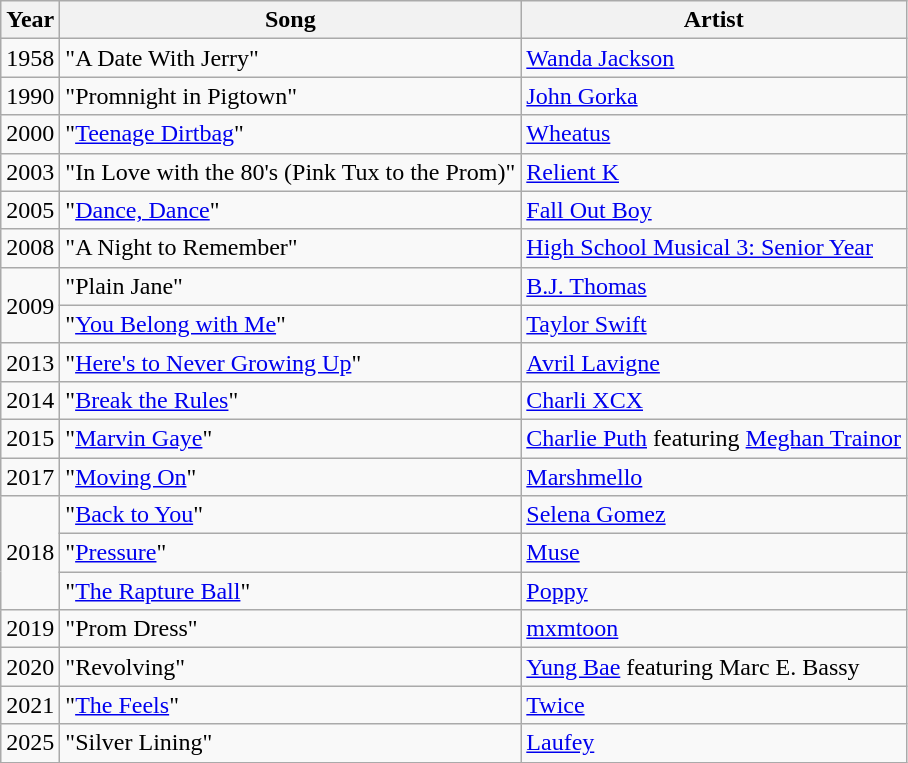<table class="wikitable sortable">
<tr>
<th>Year</th>
<th>Song</th>
<th>Artist</th>
</tr>
<tr>
<td>1958</td>
<td>"A Date With Jerry"</td>
<td><a href='#'>Wanda Jackson</a></td>
</tr>
<tr>
<td>1990</td>
<td>"Promnight in Pigtown"</td>
<td><a href='#'>John Gorka</a></td>
</tr>
<tr>
<td>2000</td>
<td>"<a href='#'>Teenage Dirtbag</a>"</td>
<td><a href='#'>Wheatus</a></td>
</tr>
<tr>
<td>2003</td>
<td>"In Love with the 80's (Pink Tux to the Prom)"</td>
<td><a href='#'>Relient K</a></td>
</tr>
<tr>
<td>2005</td>
<td>"<a href='#'>Dance, Dance</a>"</td>
<td><a href='#'>Fall Out Boy</a></td>
</tr>
<tr>
<td>2008</td>
<td>"A Night to Remember"</td>
<td><a href='#'>High School Musical 3: Senior Year</a></td>
</tr>
<tr>
<td rowspan="2">2009</td>
<td>"Plain Jane"</td>
<td><a href='#'>B.J. Thomas</a></td>
</tr>
<tr>
<td>"<a href='#'>You Belong with Me</a>"</td>
<td><a href='#'>Taylor Swift</a></td>
</tr>
<tr>
<td>2013</td>
<td>"<a href='#'>Here's to Never Growing Up</a>"</td>
<td><a href='#'>Avril Lavigne</a></td>
</tr>
<tr>
<td>2014</td>
<td>"<a href='#'>Break the Rules</a>"</td>
<td><a href='#'>Charli XCX</a></td>
</tr>
<tr>
<td>2015</td>
<td>"<a href='#'>Marvin Gaye</a>"</td>
<td><a href='#'>Charlie Puth</a> featuring <a href='#'>Meghan Trainor</a></td>
</tr>
<tr>
<td>2017</td>
<td>"<a href='#'>Moving On</a>"</td>
<td><a href='#'>Marshmello</a></td>
</tr>
<tr>
<td rowspan="3">2018</td>
<td>"<a href='#'>Back to You</a>"</td>
<td><a href='#'>Selena Gomez</a></td>
</tr>
<tr>
<td>"<a href='#'>Pressure</a>"</td>
<td><a href='#'>Muse</a></td>
</tr>
<tr>
<td>"<a href='#'>The Rapture Ball</a>"</td>
<td><a href='#'>Poppy</a></td>
</tr>
<tr>
<td>2019</td>
<td>"Prom Dress"</td>
<td><a href='#'>mxmtoon</a></td>
</tr>
<tr>
<td>2020</td>
<td>"Revolving"</td>
<td><a href='#'>Yung Bae</a> featuring Marc E. Bassy</td>
</tr>
<tr>
<td>2021</td>
<td>"<a href='#'>The Feels</a>"</td>
<td><a href='#'>Twice</a></td>
</tr>
<tr>
<td>2025</td>
<td>"Silver Lining"</td>
<td><a href='#'>Laufey</a></td>
</tr>
</table>
